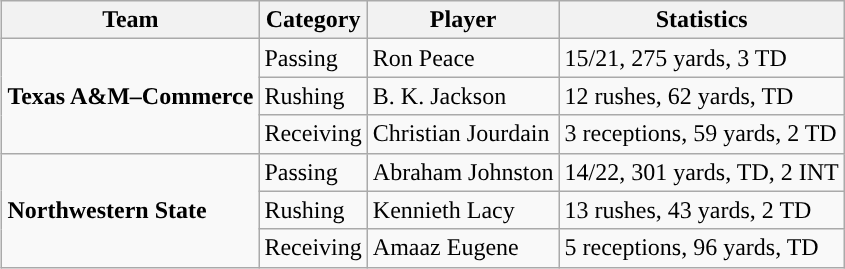<table class="wikitable" style="float: right;">
<tr>
<th>Team</th>
<th>Category</th>
<th>Player</th>
<th>Statistics</th>
</tr>
<tr>
<td rowspan=3><strong>Texas A&M–Commerce</strong></td>
<td>Passing</td>
<td>Ron Peace</td>
<td>15/21, 275 yards, 3 TD</td>
</tr>
<tr>
<td>Rushing</td>
<td>B. K. Jackson</td>
<td>12 rushes, 62 yards, TD</td>
</tr>
<tr>
<td>Receiving</td>
<td>Christian Jourdain</td>
<td>3 receptions, 59 yards, 2 TD</td>
</tr>
<tr>
<td rowspan=3><strong>Northwestern State</strong></td>
<td>Passing</td>
<td>Abraham Johnston</td>
<td>14/22, 301 yards, TD, 2 INT</td>
</tr>
<tr>
<td>Rushing</td>
<td>Kennieth Lacy</td>
<td>13 rushes, 43 yards, 2 TD</td>
</tr>
<tr>
<td>Receiving</td>
<td>Amaaz Eugene</td>
<td>5 receptions, 96 yards, TD</td>
</tr>
</table>
